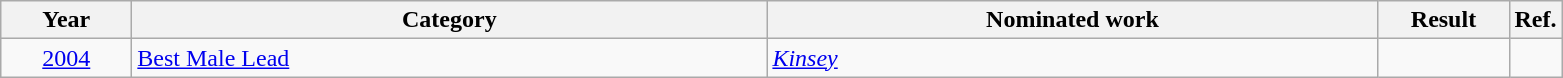<table class=wikitable>
<tr>
<th scope="col" style="width:5em;">Year</th>
<th scope="col" style="width:26em;">Category</th>
<th scope="col" style="width:25em;">Nominated work</th>
<th scope="col" style="width:5em;">Result</th>
<th>Ref.</th>
</tr>
<tr>
<td style="text-align:center;"><a href='#'>2004</a></td>
<td><a href='#'>Best Male Lead</a></td>
<td><em><a href='#'>Kinsey</a></em></td>
<td></td>
<td></td>
</tr>
</table>
